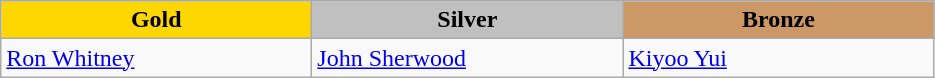<table class="wikitable" style="text-align:left">
<tr align="center">
<td width=200 bgcolor=gold><strong>Gold</strong></td>
<td width=200 bgcolor=silver><strong>Silver</strong></td>
<td width=200 bgcolor=CC9966><strong>Bronze</strong></td>
</tr>
<tr>
<td><a href='#'>Ron Whitney</a><br><em></em></td>
<td><a href='#'>John Sherwood</a><br><em></em></td>
<td><a href='#'>Kiyoo Yui</a><br><em></em></td>
</tr>
</table>
